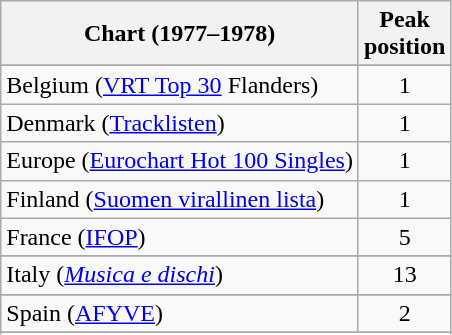<table class="wikitable sortable">
<tr>
<th>Chart (1977–1978)</th>
<th>Peak<br>position</th>
</tr>
<tr>
</tr>
<tr>
</tr>
<tr>
</tr>
<tr>
</tr>
<tr>
<td>Belgium (<a href='#'>VRT Top 30</a> Flanders)</td>
<td style="text-align:center;">1</td>
</tr>
<tr>
<td>Denmark (<a href='#'>Tracklisten</a>)</td>
<td style="text-align:center;">1</td>
</tr>
<tr>
<td>Europe (<a href='#'>Eurochart Hot 100 Singles</a>)</td>
<td align="center">1</td>
</tr>
<tr>
<td>Finland (<a href='#'>Suomen virallinen lista</a>)</td>
<td align="center">1</td>
</tr>
<tr>
<td>France (<a href='#'>IFOP</a>)</td>
<td style="text-align:center;">5</td>
</tr>
<tr>
</tr>
<tr>
<td>Italy (<em><a href='#'>Musica e dischi</a></em>)</td>
<td style="text-align:center;">13</td>
</tr>
<tr>
</tr>
<tr>
</tr>
<tr>
</tr>
<tr>
</tr>
<tr>
<td>Spain (<a href='#'>AFYVE</a>)</td>
<td align="center">2</td>
</tr>
<tr>
</tr>
<tr>
</tr>
<tr>
</tr>
<tr>
</tr>
</table>
